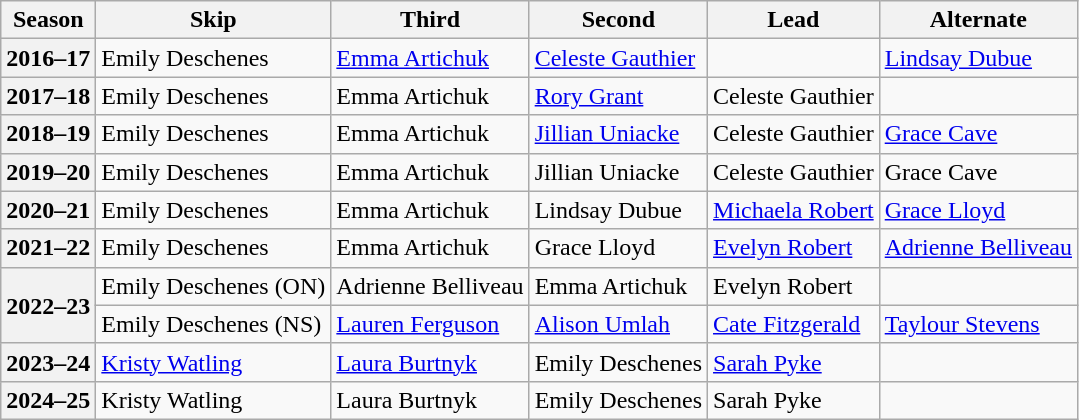<table class="wikitable">
<tr>
<th scope="col">Season</th>
<th scope="col">Skip</th>
<th scope="col">Third</th>
<th scope="col">Second</th>
<th scope="col">Lead</th>
<th scope="col">Alternate</th>
</tr>
<tr>
<th scope="row">2016–17</th>
<td>Emily Deschenes</td>
<td><a href='#'>Emma Artichuk</a></td>
<td><a href='#'>Celeste Gauthier</a></td>
<td></td>
<td><a href='#'>Lindsay Dubue</a></td>
</tr>
<tr>
<th scope="row">2017–18</th>
<td>Emily Deschenes</td>
<td>Emma Artichuk</td>
<td><a href='#'>Rory Grant</a></td>
<td>Celeste Gauthier</td>
<td></td>
</tr>
<tr>
<th scope="row">2018–19</th>
<td>Emily Deschenes</td>
<td>Emma Artichuk</td>
<td><a href='#'>Jillian Uniacke</a></td>
<td>Celeste Gauthier</td>
<td><a href='#'>Grace Cave</a></td>
</tr>
<tr>
<th scope="row">2019–20</th>
<td>Emily Deschenes</td>
<td>Emma Artichuk</td>
<td>Jillian Uniacke</td>
<td>Celeste Gauthier</td>
<td>Grace Cave</td>
</tr>
<tr>
<th scope="row">2020–21</th>
<td>Emily Deschenes</td>
<td>Emma Artichuk</td>
<td>Lindsay Dubue</td>
<td><a href='#'>Michaela Robert</a></td>
<td><a href='#'>Grace Lloyd</a></td>
</tr>
<tr>
<th scope="row">2021–22</th>
<td>Emily Deschenes</td>
<td>Emma Artichuk</td>
<td>Grace Lloyd</td>
<td><a href='#'>Evelyn Robert</a></td>
<td><a href='#'>Adrienne Belliveau</a></td>
</tr>
<tr>
<th scope="row" rowspan=2>2022–23</th>
<td>Emily Deschenes (ON)</td>
<td>Adrienne Belliveau</td>
<td>Emma Artichuk</td>
<td>Evelyn Robert</td>
<td></td>
</tr>
<tr>
<td>Emily Deschenes (NS)</td>
<td><a href='#'>Lauren Ferguson</a></td>
<td><a href='#'>Alison Umlah</a></td>
<td><a href='#'>Cate Fitzgerald</a></td>
<td><a href='#'>Taylour Stevens</a></td>
</tr>
<tr>
<th scope="row">2023–24</th>
<td><a href='#'>Kristy Watling</a></td>
<td><a href='#'>Laura Burtnyk</a></td>
<td>Emily Deschenes</td>
<td><a href='#'>Sarah Pyke</a></td>
<td></td>
</tr>
<tr>
<th scope="row">2024–25</th>
<td>Kristy Watling</td>
<td>Laura Burtnyk</td>
<td>Emily Deschenes</td>
<td>Sarah Pyke</td>
<td></td>
</tr>
</table>
